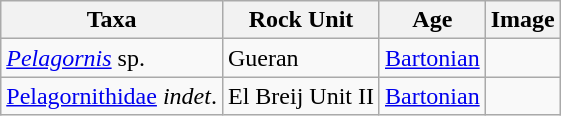<table class="wikitable sortable">
<tr>
<th>Taxa</th>
<th>Rock Unit</th>
<th>Age</th>
<th>Image</th>
</tr>
<tr>
<td><em><a href='#'>Pelagornis</a></em> sp.</td>
<td>Gueran</td>
<td><a href='#'>Bartonian</a></td>
<td></td>
</tr>
<tr>
<td><a href='#'>Pelagornithidae</a> <em>indet</em>.</td>
<td>El Breij Unit II</td>
<td><a href='#'>Bartonian</a></td>
<td></td>
</tr>
</table>
